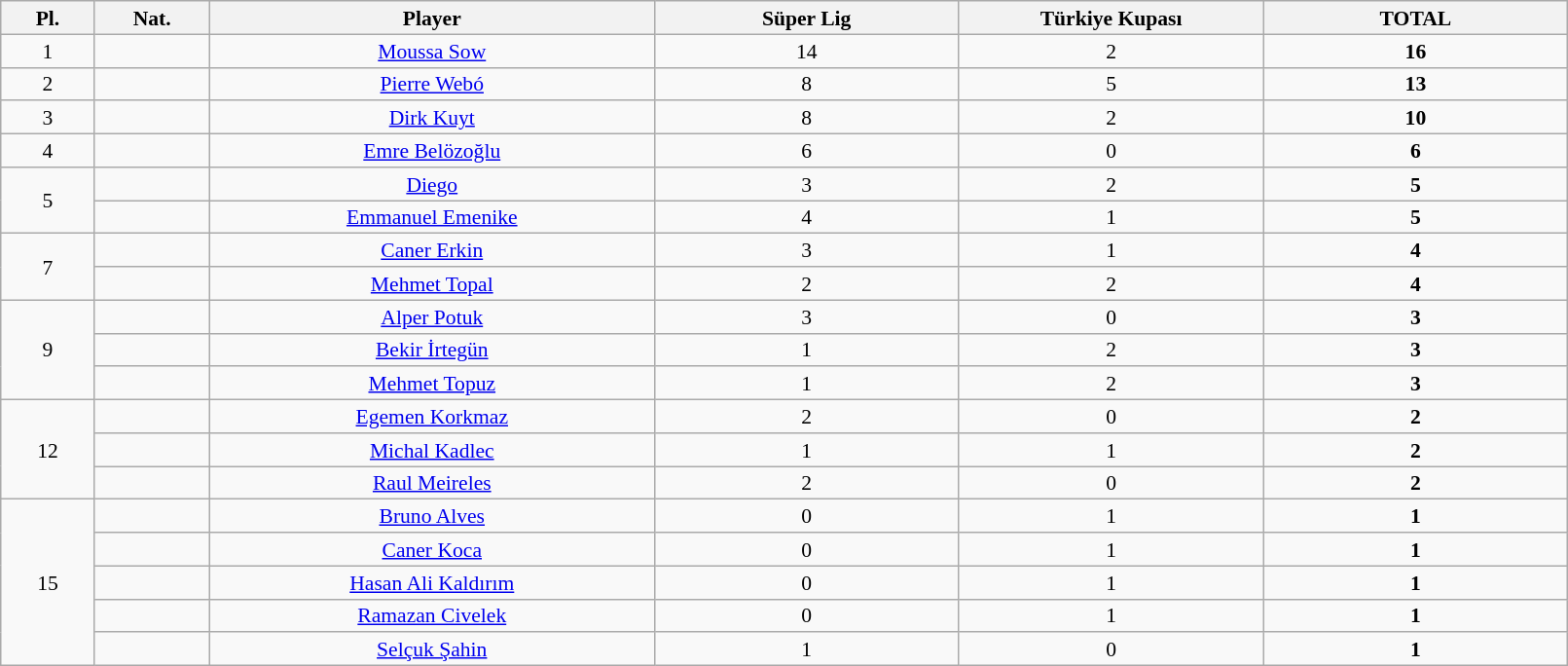<table class="wikitable sortable alternance" style="font-size:90%; text-align:center; line-height:16px;" width=85%>
<tr>
<th width=20>Pl.</th>
<th width=20>Nat.</th>
<th width=120>Player</th>
<th width=80>Süper Lig</th>
<th width=80>Türkiye Kupası</th>
<th width=80>TOTAL</th>
</tr>
<tr>
<td rowspan=1>1</td>
<td></td>
<td><a href='#'>Moussa Sow</a></td>
<td>14</td>
<td>2</td>
<td><strong>16</strong></td>
</tr>
<tr>
<td rowspan=1>2</td>
<td></td>
<td><a href='#'>Pierre Webó</a></td>
<td>8</td>
<td>5</td>
<td><strong>13</strong></td>
</tr>
<tr>
<td rowspan=1>3</td>
<td></td>
<td><a href='#'>Dirk Kuyt</a></td>
<td>8</td>
<td>2</td>
<td><strong>10</strong></td>
</tr>
<tr>
<td rowspan=1>4</td>
<td></td>
<td><a href='#'>Emre Belözoğlu</a></td>
<td>6</td>
<td>0</td>
<td><strong>6</strong></td>
</tr>
<tr>
<td rowspan=2>5</td>
<td></td>
<td><a href='#'>Diego</a></td>
<td>3</td>
<td>2</td>
<td><strong>5</strong></td>
</tr>
<tr>
<td></td>
<td><a href='#'>Emmanuel Emenike</a></td>
<td>4</td>
<td>1</td>
<td><strong>5</strong></td>
</tr>
<tr>
<td rowspan=2>7</td>
<td></td>
<td><a href='#'>Caner Erkin</a></td>
<td>3</td>
<td>1</td>
<td><strong>4</strong></td>
</tr>
<tr>
<td></td>
<td><a href='#'>Mehmet Topal</a></td>
<td>2</td>
<td>2</td>
<td><strong>4</strong></td>
</tr>
<tr>
<td rowspan=3>9</td>
<td></td>
<td><a href='#'>Alper Potuk</a></td>
<td>3</td>
<td>0</td>
<td><strong>3</strong></td>
</tr>
<tr>
<td></td>
<td><a href='#'>Bekir İrtegün</a></td>
<td>1</td>
<td>2</td>
<td><strong>3</strong></td>
</tr>
<tr>
<td></td>
<td><a href='#'>Mehmet Topuz</a></td>
<td>1</td>
<td>2</td>
<td><strong>3</strong></td>
</tr>
<tr>
<td rowspan=3>12</td>
<td></td>
<td><a href='#'>Egemen Korkmaz</a></td>
<td>2</td>
<td>0</td>
<td><strong>2</strong></td>
</tr>
<tr>
<td></td>
<td><a href='#'>Michal Kadlec</a></td>
<td>1</td>
<td>1</td>
<td><strong>2</strong></td>
</tr>
<tr>
<td></td>
<td><a href='#'>Raul Meireles</a></td>
<td>2</td>
<td>0</td>
<td><strong>2</strong></td>
</tr>
<tr>
<td rowspan=5>15</td>
<td></td>
<td><a href='#'>Bruno Alves</a></td>
<td>0</td>
<td>1</td>
<td><strong>1</strong></td>
</tr>
<tr>
<td></td>
<td><a href='#'>Caner Koca</a></td>
<td>0</td>
<td>1</td>
<td><strong>1</strong></td>
</tr>
<tr>
<td></td>
<td><a href='#'>Hasan Ali Kaldırım</a></td>
<td>0</td>
<td>1</td>
<td><strong>1</strong></td>
</tr>
<tr>
<td></td>
<td><a href='#'>Ramazan Civelek</a></td>
<td>0</td>
<td>1</td>
<td><strong>1</strong></td>
</tr>
<tr>
<td></td>
<td><a href='#'>Selçuk Şahin</a></td>
<td>1</td>
<td>0</td>
<td><strong>1</strong></td>
</tr>
</table>
